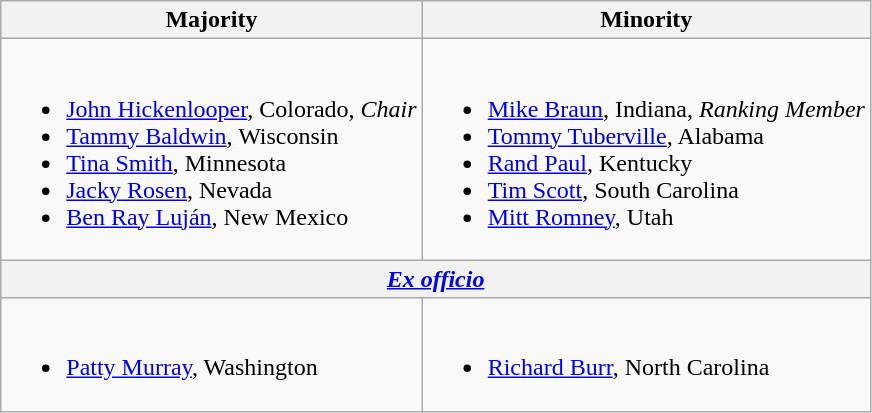<table class="wikitable">
<tr>
<th>Majority</th>
<th>Minority</th>
</tr>
<tr>
<td><br><ul><li><a href='#'>John Hickenlooper</a>, Colorado, <em>Chair</em></li><li><a href='#'>Tammy Baldwin</a>, Wisconsin</li><li><a href='#'>Tina Smith</a>, Minnesota</li><li><a href='#'>Jacky Rosen</a>, Nevada</li><li><a href='#'>Ben Ray Luján</a>, New Mexico</li></ul></td>
<td><br><ul><li><a href='#'>Mike Braun</a>, Indiana, <em>Ranking Member</em></li><li><a href='#'>Tommy Tuberville</a>, Alabama</li><li><a href='#'>Rand Paul</a>, Kentucky</li><li><a href='#'>Tim Scott</a>, South Carolina</li><li><a href='#'>Mitt Romney</a>, Utah</li></ul></td>
</tr>
<tr>
<th colspan="2"><em><a href='#'>Ex officio</a></em></th>
</tr>
<tr>
<td><br><ul><li><a href='#'>Patty Murray</a>, Washington</li></ul></td>
<td><br><ul><li><a href='#'>Richard Burr</a>, North Carolina</li></ul></td>
</tr>
</table>
